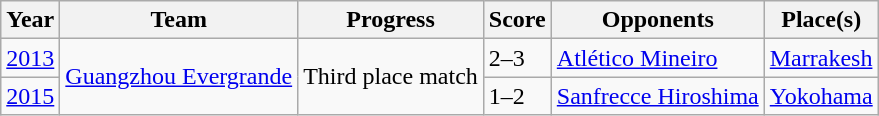<table class="wikitable Sortable">
<tr>
<th>Year</th>
<th>Team</th>
<th>Progress</th>
<th>Score</th>
<th>Opponents</th>
<th>Place(s)</th>
</tr>
<tr>
<td><a href='#'>2013</a></td>
<td rowspan=2><a href='#'>Guangzhou Evergrande</a></td>
<td rowspan=2>Third place match</td>
<td>2–3</td>
<td> <a href='#'>Atlético Mineiro</a></td>
<td><a href='#'>Marrakesh</a></td>
</tr>
<tr>
<td><a href='#'>2015</a></td>
<td>1–2</td>
<td> <a href='#'>Sanfrecce Hiroshima</a></td>
<td><a href='#'>Yokohama</a></td>
</tr>
</table>
